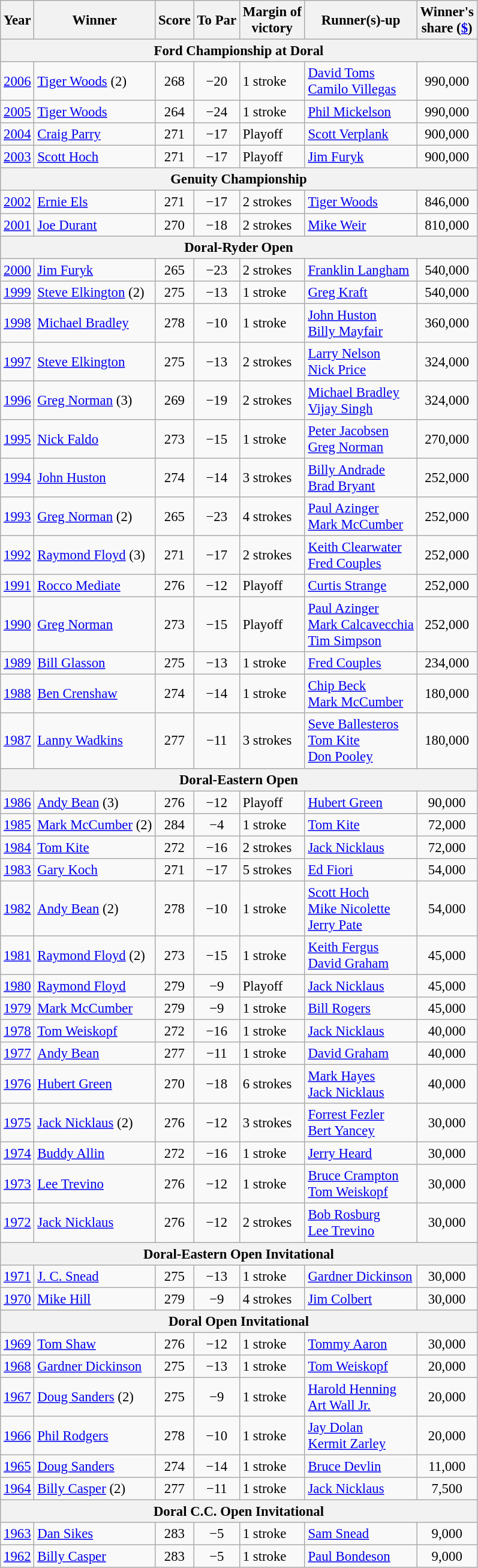<table class="wikitable" style="font-size:95%">
<tr>
<th>Year</th>
<th>Winner</th>
<th>Score</th>
<th>To Par</th>
<th>Margin of<br>victory</th>
<th>Runner(s)-up</th>
<th>Winner's<br>share (<a href='#'>$</a>)</th>
</tr>
<tr>
<th colspan=8>Ford Championship at Doral</th>
</tr>
<tr>
<td><a href='#'>2006</a></td>
<td> <a href='#'>Tiger Woods</a> (2)</td>
<td align=center>268</td>
<td align=center>−20</td>
<td>1 stroke</td>
<td> <a href='#'>David Toms</a><br> <a href='#'>Camilo Villegas</a></td>
<td align=center>990,000</td>
</tr>
<tr>
<td><a href='#'>2005</a></td>
<td> <a href='#'>Tiger Woods</a></td>
<td align=center>264</td>
<td align=center>−24</td>
<td>1 stroke</td>
<td> <a href='#'>Phil Mickelson</a></td>
<td align=center>990,000</td>
</tr>
<tr>
<td><a href='#'>2004</a></td>
<td> <a href='#'>Craig Parry</a></td>
<td align=center>271</td>
<td align=center>−17</td>
<td>Playoff</td>
<td> <a href='#'>Scott Verplank</a></td>
<td align=center>900,000</td>
</tr>
<tr>
<td><a href='#'>2003</a></td>
<td> <a href='#'>Scott Hoch</a></td>
<td align=center>271</td>
<td align=center>−17</td>
<td>Playoff</td>
<td> <a href='#'>Jim Furyk</a></td>
<td align=center>900,000</td>
</tr>
<tr>
<th colspan=8>Genuity Championship</th>
</tr>
<tr>
<td><a href='#'>2002</a></td>
<td> <a href='#'>Ernie Els</a></td>
<td align=center>271</td>
<td align=center>−17</td>
<td>2 strokes</td>
<td> <a href='#'>Tiger Woods</a></td>
<td align=center>846,000</td>
</tr>
<tr>
<td><a href='#'>2001</a></td>
<td> <a href='#'>Joe Durant</a></td>
<td align=center>270</td>
<td align=center>−18</td>
<td>2 strokes</td>
<td> <a href='#'>Mike Weir</a></td>
<td align=center>810,000</td>
</tr>
<tr>
<th colspan=8>Doral-Ryder Open</th>
</tr>
<tr>
<td><a href='#'>2000</a></td>
<td> <a href='#'>Jim Furyk</a></td>
<td align=center>265</td>
<td align=center>−23</td>
<td>2 strokes</td>
<td> <a href='#'>Franklin Langham</a></td>
<td align=center>540,000</td>
</tr>
<tr>
<td><a href='#'>1999</a></td>
<td> <a href='#'>Steve Elkington</a> (2)</td>
<td align=center>275</td>
<td align=center>−13</td>
<td>1 stroke</td>
<td> <a href='#'>Greg Kraft</a></td>
<td align=center>540,000</td>
</tr>
<tr>
<td><a href='#'>1998</a></td>
<td> <a href='#'>Michael Bradley</a></td>
<td align=center>278</td>
<td align=center>−10</td>
<td>1 stroke</td>
<td> <a href='#'>John Huston</a><br> <a href='#'>Billy Mayfair</a></td>
<td align=center>360,000</td>
</tr>
<tr>
<td><a href='#'>1997</a></td>
<td> <a href='#'>Steve Elkington</a></td>
<td align=center>275</td>
<td align=center>−13</td>
<td>2 strokes</td>
<td> <a href='#'>Larry Nelson</a><br> <a href='#'>Nick Price</a></td>
<td align=center>324,000</td>
</tr>
<tr>
<td><a href='#'>1996</a></td>
<td> <a href='#'>Greg Norman</a> (3)</td>
<td align=center>269</td>
<td align=center>−19</td>
<td>2 strokes</td>
<td> <a href='#'>Michael Bradley</a><br> <a href='#'>Vijay Singh</a></td>
<td align=center>324,000</td>
</tr>
<tr>
<td><a href='#'>1995</a></td>
<td> <a href='#'>Nick Faldo</a></td>
<td align=center>273</td>
<td align=center>−15</td>
<td>1 stroke</td>
<td> <a href='#'>Peter Jacobsen</a><br> <a href='#'>Greg Norman</a></td>
<td align=center>270,000</td>
</tr>
<tr>
<td><a href='#'>1994</a></td>
<td> <a href='#'>John Huston</a></td>
<td align=center>274</td>
<td align=center>−14</td>
<td>3 strokes</td>
<td> <a href='#'>Billy Andrade</a><br> <a href='#'>Brad Bryant</a></td>
<td align=center>252,000</td>
</tr>
<tr>
<td><a href='#'>1993</a></td>
<td> <a href='#'>Greg Norman</a> (2)</td>
<td align=center>265</td>
<td align=center>−23</td>
<td>4 strokes</td>
<td> <a href='#'>Paul Azinger</a><br> <a href='#'>Mark McCumber</a></td>
<td align=center>252,000</td>
</tr>
<tr>
<td><a href='#'>1992</a></td>
<td> <a href='#'>Raymond Floyd</a> (3)</td>
<td align=center>271</td>
<td align=center>−17</td>
<td>2 strokes</td>
<td> <a href='#'>Keith Clearwater</a><br> <a href='#'>Fred Couples</a></td>
<td align=center>252,000</td>
</tr>
<tr>
<td><a href='#'>1991</a></td>
<td> <a href='#'>Rocco Mediate</a></td>
<td align=center>276</td>
<td align=center>−12</td>
<td>Playoff</td>
<td> <a href='#'>Curtis Strange</a></td>
<td align=center>252,000</td>
</tr>
<tr>
<td><a href='#'>1990</a></td>
<td> <a href='#'>Greg Norman</a></td>
<td align=center>273</td>
<td align=center>−15</td>
<td>Playoff</td>
<td> <a href='#'>Paul Azinger</a><br> <a href='#'>Mark Calcavecchia</a><br> <a href='#'>Tim Simpson</a></td>
<td align=center>252,000</td>
</tr>
<tr>
<td><a href='#'>1989</a></td>
<td> <a href='#'>Bill Glasson</a></td>
<td align=center>275</td>
<td align=center>−13</td>
<td>1 stroke</td>
<td> <a href='#'>Fred Couples</a></td>
<td align=center>234,000</td>
</tr>
<tr>
<td><a href='#'>1988</a></td>
<td> <a href='#'>Ben Crenshaw</a></td>
<td align=center>274</td>
<td align=center>−14</td>
<td>1 stroke</td>
<td> <a href='#'>Chip Beck</a><br> <a href='#'>Mark McCumber</a></td>
<td align=center>180,000</td>
</tr>
<tr>
<td><a href='#'>1987</a></td>
<td> <a href='#'>Lanny Wadkins</a></td>
<td align=center>277</td>
<td align=center>−11</td>
<td>3 strokes</td>
<td> <a href='#'>Seve Ballesteros</a><br> <a href='#'>Tom Kite</a><br> <a href='#'>Don Pooley</a></td>
<td align=center>180,000</td>
</tr>
<tr>
<th colspan=8>Doral-Eastern Open</th>
</tr>
<tr>
<td><a href='#'>1986</a></td>
<td> <a href='#'>Andy Bean</a> (3)</td>
<td align=center>276</td>
<td align=center>−12</td>
<td>Playoff</td>
<td> <a href='#'>Hubert Green</a></td>
<td align=center>90,000</td>
</tr>
<tr>
<td><a href='#'>1985</a></td>
<td> <a href='#'>Mark McCumber</a> (2)</td>
<td align=center>284</td>
<td align=center>−4</td>
<td>1 stroke</td>
<td> <a href='#'>Tom Kite</a></td>
<td align=center>72,000</td>
</tr>
<tr>
<td><a href='#'>1984</a></td>
<td> <a href='#'>Tom Kite</a></td>
<td align=center>272</td>
<td align=center>−16</td>
<td>2 strokes</td>
<td> <a href='#'>Jack Nicklaus</a></td>
<td align=center>72,000</td>
</tr>
<tr>
<td><a href='#'>1983</a></td>
<td> <a href='#'>Gary Koch</a></td>
<td align=center>271</td>
<td align=center>−17</td>
<td>5 strokes</td>
<td> <a href='#'>Ed Fiori</a></td>
<td align=center>54,000</td>
</tr>
<tr>
<td><a href='#'>1982</a></td>
<td> <a href='#'>Andy Bean</a> (2)</td>
<td align=center>278</td>
<td align=center>−10</td>
<td>1 stroke</td>
<td> <a href='#'>Scott Hoch</a><br> <a href='#'>Mike Nicolette</a><br> <a href='#'>Jerry Pate</a></td>
<td align=center>54,000</td>
</tr>
<tr>
<td><a href='#'>1981</a></td>
<td> <a href='#'>Raymond Floyd</a> (2)</td>
<td align=center>273</td>
<td align=center>−15</td>
<td>1 stroke</td>
<td> <a href='#'>Keith Fergus</a><br> <a href='#'>David Graham</a></td>
<td align=center>45,000</td>
</tr>
<tr>
<td><a href='#'>1980</a></td>
<td> <a href='#'>Raymond Floyd</a></td>
<td align=center>279</td>
<td align=center>−9</td>
<td>Playoff</td>
<td> <a href='#'>Jack Nicklaus</a></td>
<td align=center>45,000</td>
</tr>
<tr>
<td><a href='#'>1979</a></td>
<td> <a href='#'>Mark McCumber</a></td>
<td align=center>279</td>
<td align=center>−9</td>
<td>1 stroke</td>
<td> <a href='#'>Bill Rogers</a></td>
<td align=center>45,000</td>
</tr>
<tr>
<td><a href='#'>1978</a></td>
<td> <a href='#'>Tom Weiskopf</a></td>
<td align=center>272</td>
<td align=center>−16</td>
<td>1 stroke</td>
<td> <a href='#'>Jack Nicklaus</a></td>
<td align=center>40,000</td>
</tr>
<tr>
<td><a href='#'>1977</a></td>
<td> <a href='#'>Andy Bean</a></td>
<td align=center>277</td>
<td align=center>−11</td>
<td>1 stroke</td>
<td> <a href='#'>David Graham</a></td>
<td align=center>40,000</td>
</tr>
<tr>
<td><a href='#'>1976</a></td>
<td> <a href='#'>Hubert Green</a></td>
<td align=center>270</td>
<td align=center>−18</td>
<td>6 strokes</td>
<td> <a href='#'>Mark Hayes</a><br> <a href='#'>Jack Nicklaus</a></td>
<td align=center>40,000</td>
</tr>
<tr>
<td><a href='#'>1975</a></td>
<td> <a href='#'>Jack Nicklaus</a> (2)</td>
<td align=center>276</td>
<td align=center>−12</td>
<td>3 strokes</td>
<td> <a href='#'>Forrest Fezler</a><br> <a href='#'>Bert Yancey</a></td>
<td align=center>30,000</td>
</tr>
<tr>
<td><a href='#'>1974</a></td>
<td> <a href='#'>Buddy Allin</a></td>
<td align=center>272</td>
<td align=center>−16</td>
<td>1 stroke</td>
<td> <a href='#'>Jerry Heard</a></td>
<td align=center>30,000</td>
</tr>
<tr>
<td><a href='#'>1973</a></td>
<td> <a href='#'>Lee Trevino</a></td>
<td align=center>276</td>
<td align=center>−12</td>
<td>1 stroke</td>
<td> <a href='#'>Bruce Crampton</a><br> <a href='#'>Tom Weiskopf</a></td>
<td align=center>30,000</td>
</tr>
<tr>
<td><a href='#'>1972</a></td>
<td> <a href='#'>Jack Nicklaus</a></td>
<td align=center>276</td>
<td align=center>−12</td>
<td>2 strokes</td>
<td> <a href='#'>Bob Rosburg</a><br> <a href='#'>Lee Trevino</a></td>
<td align=center>30,000</td>
</tr>
<tr>
<th colspan=8>Doral-Eastern Open Invitational</th>
</tr>
<tr>
<td><a href='#'>1971</a></td>
<td> <a href='#'>J. C. Snead</a></td>
<td align=center>275</td>
<td align=center>−13</td>
<td>1 stroke</td>
<td> <a href='#'>Gardner Dickinson</a></td>
<td align=center>30,000</td>
</tr>
<tr>
<td><a href='#'>1970</a></td>
<td> <a href='#'>Mike Hill</a></td>
<td align=center>279</td>
<td align=center>−9</td>
<td>4 strokes</td>
<td> <a href='#'>Jim Colbert</a></td>
<td align=center>30,000</td>
</tr>
<tr>
<th colspan=8>Doral Open Invitational</th>
</tr>
<tr>
<td><a href='#'>1969</a></td>
<td> <a href='#'>Tom Shaw</a></td>
<td align=center>276</td>
<td align=center>−12</td>
<td>1 stroke</td>
<td> <a href='#'>Tommy Aaron</a></td>
<td align=center>30,000</td>
</tr>
<tr>
<td><a href='#'>1968</a></td>
<td> <a href='#'>Gardner Dickinson</a></td>
<td align=center>275</td>
<td align=center>−13</td>
<td>1 stroke</td>
<td> <a href='#'>Tom Weiskopf</a></td>
<td align=center>20,000</td>
</tr>
<tr>
<td><a href='#'>1967</a></td>
<td> <a href='#'>Doug Sanders</a> (2)</td>
<td align=center>275</td>
<td align=center>−9</td>
<td>1 stroke</td>
<td> <a href='#'>Harold Henning</a><br> <a href='#'>Art Wall Jr.</a></td>
<td align=center>20,000</td>
</tr>
<tr>
<td><a href='#'>1966</a></td>
<td> <a href='#'>Phil Rodgers</a></td>
<td align=center>278</td>
<td align=center>−10</td>
<td>1 stroke</td>
<td> <a href='#'>Jay Dolan</a><br> <a href='#'>Kermit Zarley</a></td>
<td align=center>20,000</td>
</tr>
<tr>
<td><a href='#'>1965</a></td>
<td> <a href='#'>Doug Sanders</a></td>
<td align=center>274</td>
<td align=center>−14</td>
<td>1 stroke</td>
<td> <a href='#'>Bruce Devlin</a></td>
<td align=center>11,000</td>
</tr>
<tr>
<td><a href='#'>1964</a></td>
<td> <a href='#'>Billy Casper</a> (2)</td>
<td align=center>277</td>
<td align=center>−11</td>
<td>1 stroke</td>
<td> <a href='#'>Jack Nicklaus</a></td>
<td align=center>7,500</td>
</tr>
<tr>
<th colspan=8>Doral C.C. Open Invitational</th>
</tr>
<tr>
<td><a href='#'>1963</a></td>
<td> <a href='#'>Dan Sikes</a></td>
<td align=center>283</td>
<td align=center>−5</td>
<td>1 stroke</td>
<td> <a href='#'>Sam Snead</a></td>
<td align=center>9,000</td>
</tr>
<tr>
<td><a href='#'>1962</a></td>
<td> <a href='#'>Billy Casper</a></td>
<td align=center>283</td>
<td align=center>−5</td>
<td>1 stroke</td>
<td> <a href='#'>Paul Bondeson</a></td>
<td align=center>9,000</td>
</tr>
</table>
